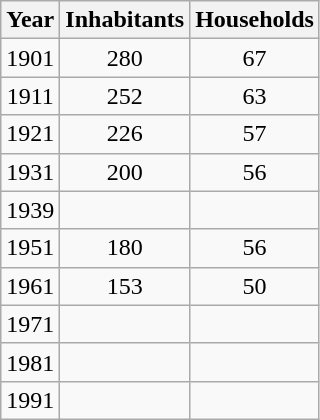<table class="wikitable" style= "text-align: center;display: inline-table;">
<tr>
<th>Year</th>
<th>Inhabitants</th>
<th>Households</th>
</tr>
<tr>
<td>1901</td>
<td>280</td>
<td>67</td>
</tr>
<tr>
<td>1911</td>
<td>252</td>
<td>63</td>
</tr>
<tr>
<td>1921</td>
<td>226</td>
<td>57</td>
</tr>
<tr>
<td>1931</td>
<td>200</td>
<td>56</td>
</tr>
<tr>
<td>1939</td>
<td></td>
<td></td>
</tr>
<tr>
<td>1951</td>
<td>180</td>
<td>56</td>
</tr>
<tr>
<td>1961</td>
<td>153</td>
<td>50</td>
</tr>
<tr>
<td>1971</td>
<td></td>
<td></td>
</tr>
<tr>
<td>1981</td>
<td></td>
<td></td>
</tr>
<tr>
<td>1991</td>
<td></td>
<td></td>
</tr>
</table>
